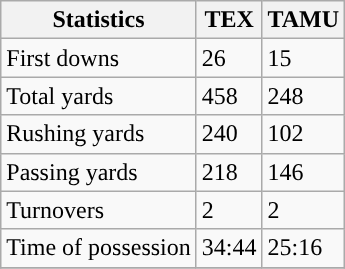<table class="wikitable" style="float: left;">
<tr>
<th>Statistics</th>
<th>TEX</th>
<th>TAMU</th>
</tr>
<tr>
<td>First downs</td>
<td>26</td>
<td>15</td>
</tr>
<tr>
<td>Total yards</td>
<td>458</td>
<td>248</td>
</tr>
<tr>
<td>Rushing yards</td>
<td>240</td>
<td>102</td>
</tr>
<tr>
<td>Passing yards</td>
<td>218</td>
<td>146</td>
</tr>
<tr>
<td>Turnovers</td>
<td>2</td>
<td>2</td>
</tr>
<tr>
<td>Time of possession</td>
<td>34:44</td>
<td>25:16</td>
</tr>
<tr>
</tr>
</table>
